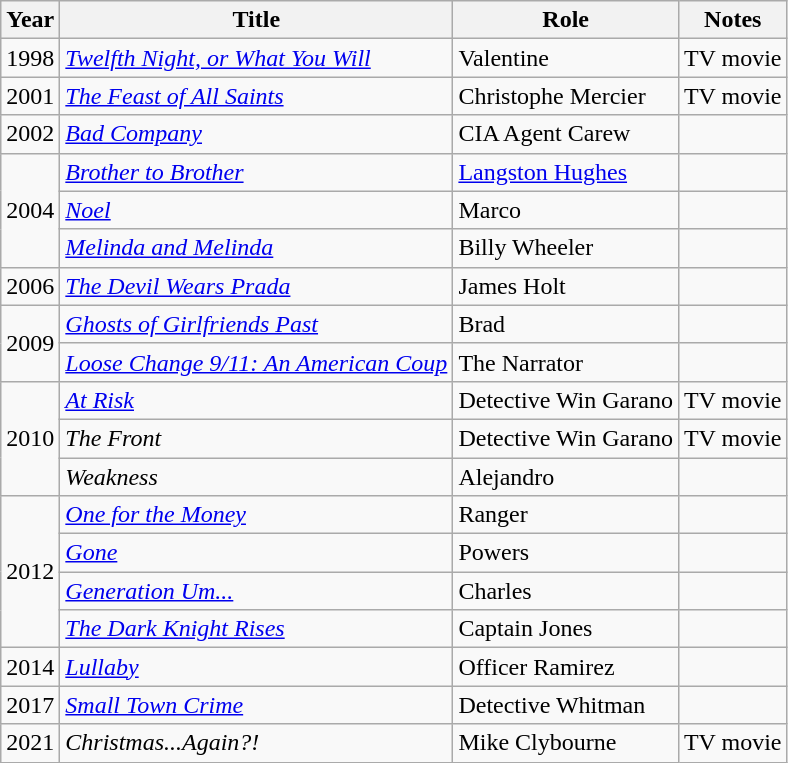<table class="wikitable sortable">
<tr>
<th>Year</th>
<th>Title</th>
<th>Role</th>
<th>Notes</th>
</tr>
<tr>
<td>1998</td>
<td><em><a href='#'>Twelfth Night, or What You Will</a></em></td>
<td>Valentine</td>
<td>TV movie</td>
</tr>
<tr>
<td>2001</td>
<td><em><a href='#'>The Feast of All Saints</a></em></td>
<td>Christophe Mercier</td>
<td>TV movie</td>
</tr>
<tr>
<td>2002</td>
<td><em><a href='#'>Bad Company</a></em></td>
<td>CIA Agent Carew</td>
<td></td>
</tr>
<tr>
<td rowspan="3">2004</td>
<td><em><a href='#'>Brother to Brother</a></em></td>
<td><a href='#'>Langston Hughes</a></td>
<td></td>
</tr>
<tr>
<td><em><a href='#'>Noel</a></em></td>
<td>Marco</td>
<td></td>
</tr>
<tr>
<td><em><a href='#'>Melinda and Melinda</a></em></td>
<td>Billy Wheeler</td>
<td></td>
</tr>
<tr>
<td>2006</td>
<td><em><a href='#'>The Devil Wears Prada</a></em></td>
<td>James Holt</td>
<td></td>
</tr>
<tr>
<td rowspan="2">2009</td>
<td><em><a href='#'>Ghosts of Girlfriends Past</a></em></td>
<td>Brad</td>
<td></td>
</tr>
<tr>
<td><em><a href='#'>Loose Change 9/11: An American Coup</a></em></td>
<td>The Narrator</td>
<td></td>
</tr>
<tr>
<td rowspan="3">2010</td>
<td><em><a href='#'>At Risk</a></em></td>
<td>Detective Win Garano</td>
<td>TV movie</td>
</tr>
<tr>
<td><em>The Front</em></td>
<td>Detective Win Garano</td>
<td>TV movie</td>
</tr>
<tr>
<td><em>Weakness</em></td>
<td>Alejandro</td>
<td></td>
</tr>
<tr>
<td rowspan="4">2012</td>
<td><em><a href='#'>One for the Money</a></em></td>
<td>Ranger</td>
<td></td>
</tr>
<tr>
<td><em><a href='#'>Gone</a></em></td>
<td>Powers</td>
<td></td>
</tr>
<tr>
<td><em><a href='#'>Generation Um...</a></em></td>
<td>Charles</td>
<td></td>
</tr>
<tr>
<td><em><a href='#'>The Dark Knight Rises</a></em></td>
<td>Captain Jones</td>
<td></td>
</tr>
<tr>
<td>2014</td>
<td><em><a href='#'>Lullaby</a></em></td>
<td>Officer Ramirez</td>
<td></td>
</tr>
<tr>
<td>2017</td>
<td><em><a href='#'>Small Town Crime</a></em></td>
<td>Detective Whitman</td>
<td></td>
</tr>
<tr>
<td>2021</td>
<td><em>Christmas...Again?!</em></td>
<td>Mike Clybourne</td>
<td>TV movie</td>
</tr>
</table>
